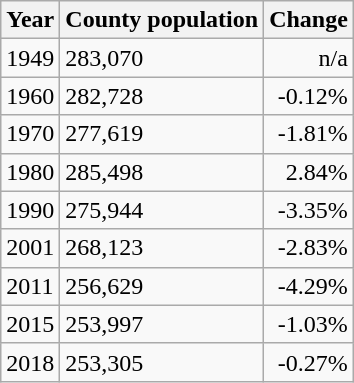<table class="wikitable">
<tr>
<th>Year</th>
<th>County population</th>
<th>Change</th>
</tr>
<tr>
<td>1949</td>
<td>283,070</td>
<td align="right">n/a</td>
</tr>
<tr>
<td>1960</td>
<td> 282,728</td>
<td align="right">-0.12%</td>
</tr>
<tr>
<td>1970</td>
<td> 277,619</td>
<td align="right">-1.81%</td>
</tr>
<tr>
<td>1980</td>
<td> 285,498</td>
<td align="right">2.84%</td>
</tr>
<tr>
<td>1990</td>
<td> 275,944</td>
<td align="right">-3.35%</td>
</tr>
<tr>
<td>2001</td>
<td> 268,123</td>
<td align="right">-2.83%</td>
</tr>
<tr>
<td>2011</td>
<td> 256,629</td>
<td align="right">-4.29%</td>
</tr>
<tr>
<td>2015</td>
<td> 253,997</td>
<td align="right">-1.03%</td>
</tr>
<tr>
<td>2018</td>
<td> 253,305</td>
<td align="right">-0.27%</td>
</tr>
</table>
